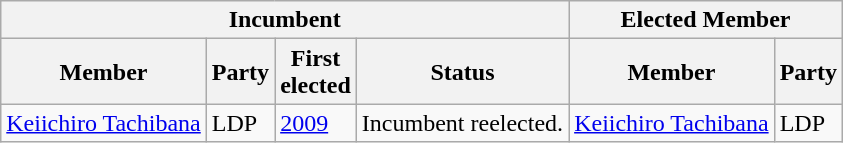<table class="wikitable sortable">
<tr>
<th colspan=4>Incumbent</th>
<th colspan=2>Elected Member</th>
</tr>
<tr>
<th>Member</th>
<th>Party</th>
<th>First<br>elected</th>
<th>Status</th>
<th>Member</th>
<th>Party</th>
</tr>
<tr>
<td><a href='#'>Keiichiro Tachibana</a></td>
<td>LDP</td>
<td><a href='#'>2009</a></td>
<td>Incumbent reelected.</td>
<td><a href='#'>Keiichiro Tachibana</a></td>
<td>LDP</td>
</tr>
</table>
